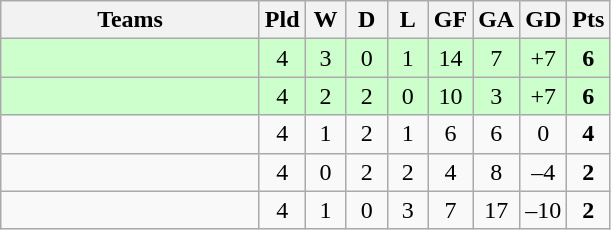<table class="wikitable" style="text-align: center;">
<tr>
<th width=165>Teams</th>
<th width=20>Pld</th>
<th width=20>W</th>
<th width=20>D</th>
<th width=20>L</th>
<th width=20>GF</th>
<th width=20>GA</th>
<th width=20>GD</th>
<th width=20>Pts</th>
</tr>
<tr style="text-align:center; background:#cfc;">
<td style="text-align:left;"></td>
<td>4</td>
<td>3</td>
<td>0</td>
<td>1</td>
<td>14</td>
<td>7</td>
<td>+7</td>
<td><strong>6</strong></td>
</tr>
<tr style="text-align:center; background:#cfc;">
<td style="text-align:left;"></td>
<td>4</td>
<td>2</td>
<td>2</td>
<td>0</td>
<td>10</td>
<td>3</td>
<td>+7</td>
<td><strong>6</strong></td>
</tr>
<tr align=center>
<td style="text-align:left;"></td>
<td>4</td>
<td>1</td>
<td>2</td>
<td>1</td>
<td>6</td>
<td>6</td>
<td>0</td>
<td><strong>4</strong></td>
</tr>
<tr align=center>
<td style="text-align:left;"></td>
<td>4</td>
<td>0</td>
<td>2</td>
<td>2</td>
<td>4</td>
<td>8</td>
<td>–4</td>
<td><strong>2</strong></td>
</tr>
<tr align=center>
<td style="text-align:left;"></td>
<td>4</td>
<td>1</td>
<td>0</td>
<td>3</td>
<td>7</td>
<td>17</td>
<td>–10</td>
<td><strong>2</strong></td>
</tr>
</table>
